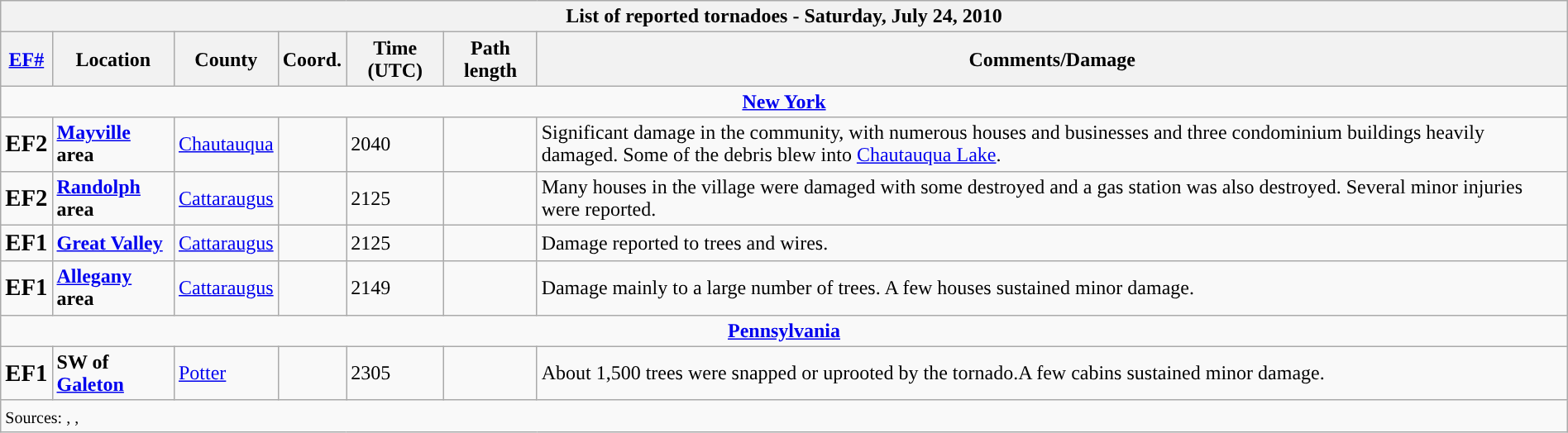<table class="wikitable collapsible" style="width:100%;">
<tr>
<th colspan="7">List of reported tornadoes - Saturday, July 24, 2010</th>
</tr>
<tr>
<th><a href='#'>EF#</a></th>
<th>Location</th>
<th>County</th>
<th>Coord.</th>
<th>Time (UTC)</th>
<th>Path length</th>
<th>Comments/Damage</th>
</tr>
<tr>
<td colspan="7" style="text-align:center;"><strong><a href='#'>New York</a></strong></td>
</tr>
<tr>
<td><big><strong>EF2</strong></big></td>
<td><strong><a href='#'>Mayville</a> area</strong></td>
<td><a href='#'>Chautauqua</a></td>
<td></td>
<td>2040</td>
<td></td>
<td>Significant damage in the community, with numerous houses and businesses and three condominium buildings heavily damaged. Some of the debris blew into <a href='#'>Chautauqua Lake</a>.</td>
</tr>
<tr>
<td><big><strong>EF2</strong></big></td>
<td><strong><a href='#'>Randolph</a> area</strong></td>
<td><a href='#'>Cattaraugus</a></td>
<td></td>
<td>2125</td>
<td></td>
<td>Many houses in the village were damaged with some destroyed and a gas station was also destroyed. Several minor injuries were reported.</td>
</tr>
<tr>
<td><big><strong>EF1</strong></big></td>
<td><strong><a href='#'>Great Valley</a></strong></td>
<td><a href='#'>Cattaraugus</a></td>
<td></td>
<td>2125</td>
<td></td>
<td>Damage reported to trees and wires.</td>
</tr>
<tr>
<td><big><strong>EF1</strong></big></td>
<td><strong><a href='#'>Allegany</a> area</strong></td>
<td><a href='#'>Cattaraugus</a></td>
<td></td>
<td>2149</td>
<td></td>
<td>Damage mainly to a large number of trees. A few houses sustained minor damage.</td>
</tr>
<tr>
<td colspan="7" style="text-align:center;"><strong><a href='#'>Pennsylvania</a></strong></td>
</tr>
<tr>
<td><big><strong>EF1</strong></big></td>
<td><strong>SW of <a href='#'>Galeton</a></strong></td>
<td><a href='#'>Potter</a></td>
<td></td>
<td>2305</td>
<td></td>
<td>About 1,500 trees were snapped or uprooted by the tornado.A few cabins sustained minor damage.</td>
</tr>
<tr>
<td colspan="7"><small>Sources: , , </small></td>
</tr>
</table>
